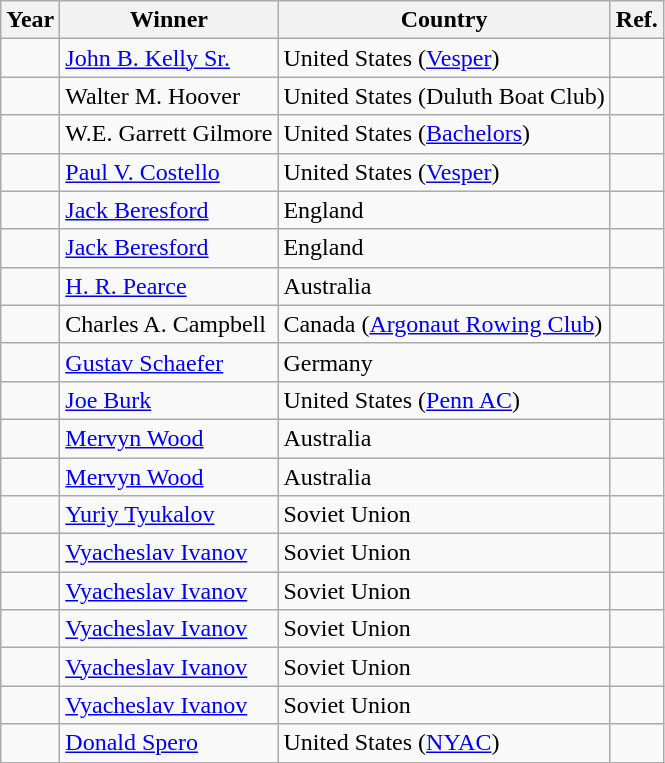<table class="wikitable sortable"  style="text-align:center; ">
<tr>
<th>Year</th>
<th>Winner</th>
<th>Country</th>
<th class="unsortable">Ref.</th>
</tr>
<tr>
<td></td>
<td align=left><a href='#'>John B. Kelly Sr.</a></td>
<td align=left>United States (<a href='#'>Vesper</a>)</td>
<td></td>
</tr>
<tr>
<td></td>
<td align=left>Walter M. Hoover</td>
<td align=left>United States (Duluth Boat Club)</td>
<td></td>
</tr>
<tr>
<td></td>
<td align=left>W.E. Garrett Gilmore</td>
<td align=left>United States (<a href='#'>Bachelors</a>)</td>
<td></td>
</tr>
<tr>
<td></td>
<td align=left><a href='#'>Paul V. Costello</a></td>
<td align=left>United States (<a href='#'>Vesper</a>)</td>
<td></td>
</tr>
<tr>
<td></td>
<td align=left><a href='#'>Jack Beresford</a></td>
<td align=left>England</td>
<td></td>
</tr>
<tr>
<td></td>
<td align=left><a href='#'>Jack Beresford</a></td>
<td align=left>England</td>
<td></td>
</tr>
<tr>
<td></td>
<td align=left><a href='#'>H. R. Pearce</a></td>
<td align=left>Australia</td>
<td></td>
</tr>
<tr>
<td></td>
<td align=left>Charles A. Campbell</td>
<td align=left>Canada (<a href='#'>Argonaut Rowing Club</a>)</td>
<td></td>
</tr>
<tr>
<td></td>
<td align=left><a href='#'>Gustav Schaefer</a></td>
<td align=left>Germany</td>
<td></td>
</tr>
<tr>
<td></td>
<td align=left><a href='#'>Joe Burk</a></td>
<td align=left>United States (<a href='#'>Penn AC</a>)</td>
<td></td>
</tr>
<tr>
<td></td>
<td align=left><a href='#'>Mervyn Wood</a></td>
<td align=left>Australia</td>
<td></td>
</tr>
<tr>
<td></td>
<td align=left><a href='#'>Mervyn Wood</a></td>
<td align=left>Australia</td>
<td></td>
</tr>
<tr>
<td></td>
<td align=left><a href='#'>Yuriy Tyukalov</a></td>
<td align=left>Soviet Union</td>
<td></td>
</tr>
<tr>
<td></td>
<td align=left><a href='#'>Vyacheslav Ivanov</a></td>
<td align=left>Soviet Union</td>
<td></td>
</tr>
<tr>
<td></td>
<td align=left><a href='#'>Vyacheslav Ivanov</a></td>
<td align=left>Soviet Union</td>
<td></td>
</tr>
<tr>
<td></td>
<td align=left><a href='#'>Vyacheslav Ivanov</a></td>
<td align=left>Soviet Union</td>
<td></td>
</tr>
<tr>
<td></td>
<td align=left><a href='#'>Vyacheslav Ivanov</a></td>
<td align=left>Soviet Union</td>
<td></td>
</tr>
<tr>
<td></td>
<td align=left><a href='#'>Vyacheslav Ivanov</a></td>
<td align=left>Soviet Union</td>
<td></td>
</tr>
<tr>
<td></td>
<td align=left><a href='#'>Donald Spero</a></td>
<td align=left>United States (<a href='#'>NYAC</a>)</td>
<td></td>
</tr>
</table>
